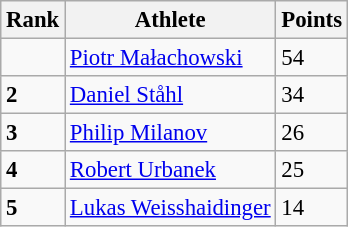<table class="wikitable" style="border-collapse: collapse; font-size: 95%;">
<tr>
<th>Rank</th>
<th>Athlete</th>
<th>Points</th>
</tr>
<tr>
<td></td>
<td><a href='#'>Piotr Małachowski</a></td>
<td>54</td>
</tr>
<tr>
<td><strong>2</strong></td>
<td><a href='#'>Daniel Ståhl</a></td>
<td>34</td>
</tr>
<tr>
<td><strong>3</strong></td>
<td><a href='#'>Philip Milanov</a></td>
<td>26</td>
</tr>
<tr>
<td><strong>4</strong></td>
<td><a href='#'>Robert Urbanek</a></td>
<td>25</td>
</tr>
<tr>
<td><strong>5</strong></td>
<td><a href='#'>Lukas Weisshaidinger</a></td>
<td>14</td>
</tr>
</table>
